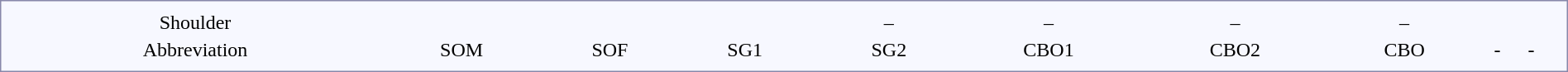<table style="border:1px solid #8888aa; background-color:#f7f8ff; padding:5px; font-size:100%; margin: 0px 12px 12px 0px;width:100%">
<tr align=center>
<td>Shoulder</td>
<td colspan=6></td>
<td colspan=2></td>
<td colspan=2></td>
<td colspan=6 rowspan=2></td>
<td colspan=6>–</td>
<td colspan=4>–</td>
<td colspan=1>–</td>
<td colspan=1>–</td>
<td colspan=6></td>
<td colspan=2></td>
<td colspan=2></td>
</tr>
<tr align="center">
<td>Abbreviation</td>
<td colspan=6>SOM</td>
<td colspan=2>SOF</td>
<td colspan=2>SG1</td>
<td colspan=6>SG2</td>
<td colspan=4>CBO1</td>
<td colspan=1>CBO2</td>
<td colspan=1>CBO</td>
<td colspan=6>-</td>
<td colspan=2>-</td>
</tr>
</table>
